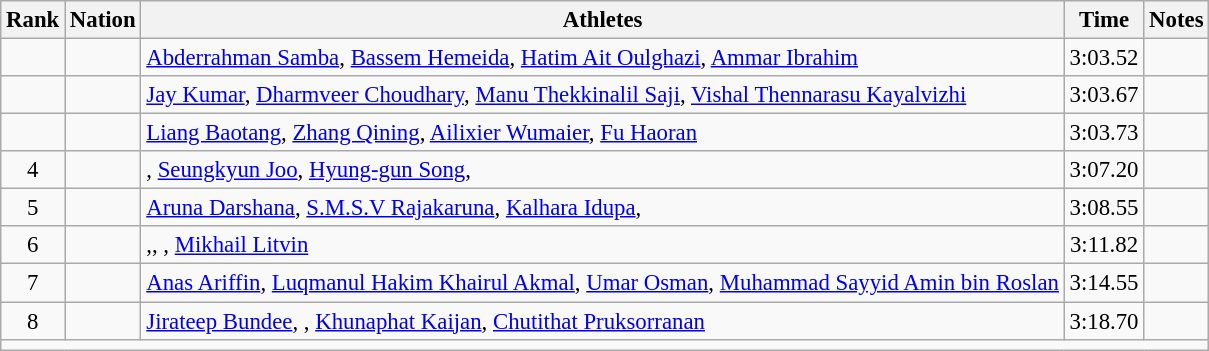<table class="wikitable sortable" style="text-align:center;font-size:95%">
<tr>
<th scope="col" style="width: 10px;">Rank</th>
<th scope="col">Nation</th>
<th scope="col">Athletes</th>
<th scope="col">Time</th>
<th scope="col">Notes</th>
</tr>
<tr>
<td></td>
<td align="left"></td>
<td align="left"><a href='#'>Abderrahman Samba</a>, <a href='#'>Bassem Hemeida</a>, <a href='#'>Hatim Ait Oulghazi</a>, <a href='#'>Ammar Ibrahim</a></td>
<td>3:03.52</td>
<td></td>
</tr>
<tr>
<td></td>
<td align="left"></td>
<td align="left"><a href='#'>Jay Kumar</a>, <a href='#'>Dharmveer Choudhary</a>, <a href='#'>Manu Thekkinalil Saji</a>, <a href='#'>Vishal Thennarasu Kayalvizhi</a></td>
<td>3:03.67</td>
<td></td>
</tr>
<tr>
<td></td>
<td align="left"></td>
<td align="left"><a href='#'>Liang Baotang</a>, <a href='#'>Zhang Qining</a>, <a href='#'>Ailixier Wumaier</a>, <a href='#'>Fu Haoran</a></td>
<td>3:03.73</td>
<td></td>
</tr>
<tr>
<td>4</td>
<td align="left"></td>
<td align="left">, <a href='#'>Seungkyun Joo</a>, <a href='#'>Hyung-gun Song</a>, </td>
<td>3:07.20</td>
<td></td>
</tr>
<tr>
<td>5</td>
<td align="left"></td>
<td align="left"><a href='#'>Aruna Darshana</a>, <a href='#'>S.M.S.V Rajakaruna</a>, <a href='#'>Kalhara Idupa</a>, </td>
<td>3:08.55</td>
<td></td>
</tr>
<tr>
<td>6</td>
<td align="left"></td>
<td align="left">,, , <a href='#'>Mikhail Litvin</a></td>
<td>3:11.82</td>
<td></td>
</tr>
<tr>
<td>7</td>
<td align="left"></td>
<td align="left"><a href='#'>Anas Ariffin</a>, <a href='#'>Luqmanul Hakim Khairul Akmal</a>, <a href='#'>Umar Osman</a>, <a href='#'>Muhammad Sayyid Amin bin Roslan</a></td>
<td>3:14.55</td>
<td></td>
</tr>
<tr>
<td>8</td>
<td align="left"></td>
<td align="left"><a href='#'>Jirateep Bundee</a>, , <a href='#'>Khunaphat Kaijan</a>, <a href='#'>Chutithat Pruksorranan</a></td>
<td>3:18.70</td>
<td></td>
</tr>
<tr class="sortbottom">
<td colspan="5"></td>
</tr>
</table>
